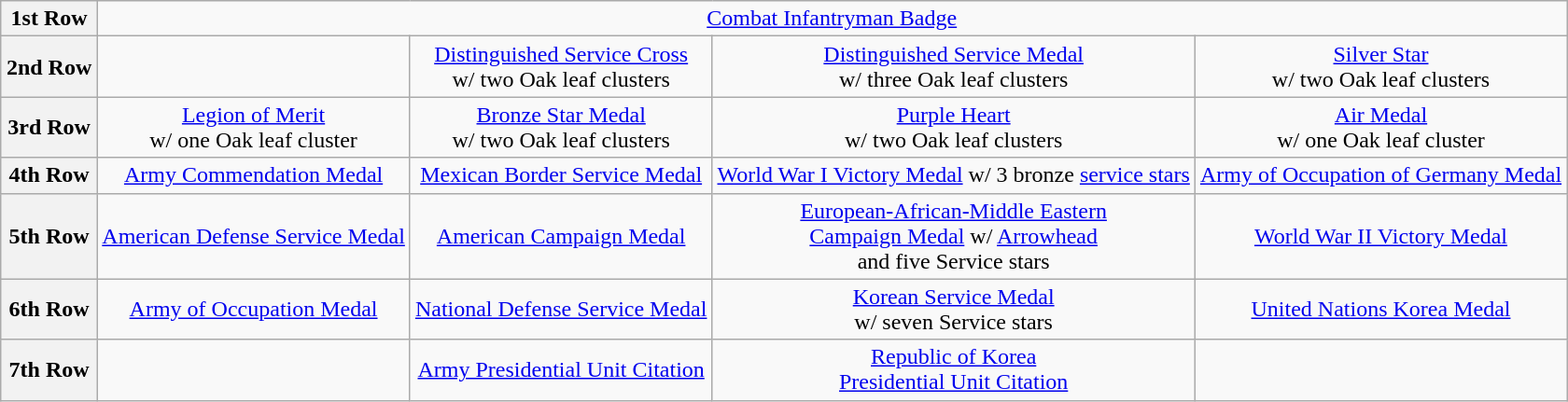<table class="wikitable" style="margin:1em auto; text-align:center;">
<tr>
<th>1st Row</th>
<td colspan="4"><a href='#'>Combat Infantryman Badge</a></td>
</tr>
<tr>
<th>2nd Row</th>
<td style="text-align:center;"></td>
<td style="text-align:center;"><a href='#'>Distinguished Service Cross</a><br>w/ two Oak leaf clusters</td>
<td style="text-align:center;"><a href='#'>Distinguished Service Medal</a><br>w/ three Oak leaf clusters</td>
<td style="text-align:center;"><a href='#'>Silver Star</a><br>w/ two Oak leaf clusters</td>
</tr>
<tr>
<th>3rd Row</th>
<td style="text-align:center;"><a href='#'>Legion of Merit</a><br>w/ one Oak leaf cluster</td>
<td style="text-align:center;"><a href='#'>Bronze Star Medal</a><br>w/ two Oak leaf clusters</td>
<td style="text-align:center;"><a href='#'>Purple Heart</a><br>w/ two Oak leaf clusters</td>
<td style="text-align:center;"><a href='#'>Air Medal</a><br>w/ one Oak leaf cluster</td>
</tr>
<tr>
<th>4th Row</th>
<td style="text-align:center;"><a href='#'>Army Commendation Medal</a></td>
<td style="text-align:center;"><a href='#'>Mexican Border Service Medal</a></td>
<td style="text-align:center;"><a href='#'>World War I Victory Medal</a> w/ 3 bronze <a href='#'>service stars</a></td>
<td style="text-align:center;"><a href='#'>Army of Occupation of Germany Medal</a></td>
</tr>
<tr>
<th>5th Row</th>
<td style="text-align:center;"><a href='#'>American Defense Service Medal</a></td>
<td style="text-align:center;"><a href='#'>American Campaign Medal</a></td>
<td style="text-align:center;"><a href='#'>European-African-Middle Eastern<br>Campaign Medal</a> w/ <a href='#'>Arrowhead</a><br>and five Service stars</td>
<td style="text-align:center;"><a href='#'>World War II Victory Medal</a></td>
</tr>
<tr>
<th>6th Row</th>
<td style="text-align:center;"><a href='#'>Army of Occupation Medal</a></td>
<td style="text-align:center;"><a href='#'>National Defense Service Medal</a></td>
<td style="text-align:center;"><a href='#'>Korean Service Medal</a><br>w/ seven Service stars</td>
<td style="text-align:center;"><a href='#'>United Nations Korea Medal</a></td>
</tr>
<tr>
<th>7th Row</th>
<td style="text-align:center;"></td>
<td style="text-align:center;"><a href='#'>Army Presidential Unit Citation</a></td>
<td style="text-align:center;"><a href='#'>Republic of Korea <br>Presidential Unit Citation</a></td>
<td style="text-align:center;"></td>
</tr>
</table>
